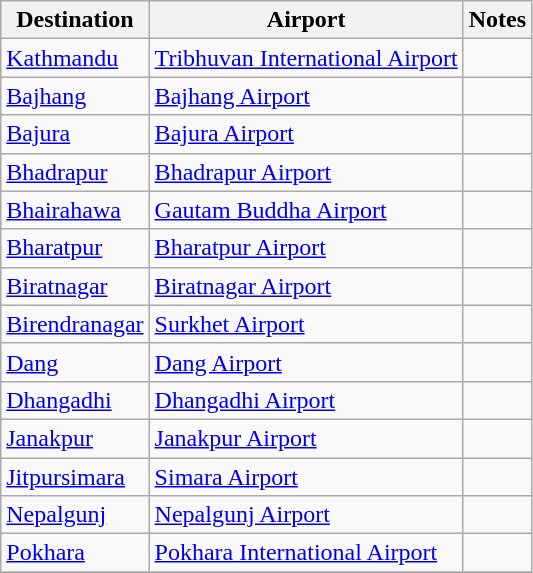<table class="wikitable sortable">
<tr>
<th>Destination</th>
<th>Airport</th>
<th>Notes</th>
</tr>
<tr>
<td><a href='#'>Kathmandu</a></td>
<td><a href='#'>Tribhuvan International Airport</a></td>
<td></td>
</tr>
<tr>
<td><a href='#'>Bajhang</a></td>
<td><a href='#'>Bajhang Airport</a></td>
<td></td>
</tr>
<tr>
<td><a href='#'>Bajura</a></td>
<td><a href='#'>Bajura Airport</a></td>
<td></td>
</tr>
<tr>
<td><a href='#'>Bhadrapur</a></td>
<td><a href='#'>Bhadrapur Airport</a></td>
<td></td>
</tr>
<tr>
<td><a href='#'>Bhairahawa</a></td>
<td><a href='#'>Gautam Buddha Airport</a></td>
<td></td>
</tr>
<tr>
<td><a href='#'>Bharatpur</a></td>
<td><a href='#'>Bharatpur Airport</a></td>
<td></td>
</tr>
<tr>
<td><a href='#'>Biratnagar</a></td>
<td><a href='#'>Biratnagar Airport</a></td>
<td></td>
</tr>
<tr>
<td><a href='#'>Birendranagar</a></td>
<td><a href='#'>Surkhet Airport</a></td>
<td></td>
</tr>
<tr>
<td><a href='#'>Dang</a></td>
<td><a href='#'>Dang Airport</a></td>
<td></td>
</tr>
<tr>
<td><a href='#'>Dhangadhi</a></td>
<td><a href='#'>Dhangadhi Airport</a></td>
<td></td>
</tr>
<tr>
<td><a href='#'>Janakpur</a></td>
<td><a href='#'>Janakpur Airport</a></td>
<td></td>
</tr>
<tr>
<td><a href='#'>Jitpursimara</a></td>
<td><a href='#'>Simara Airport</a></td>
<td></td>
</tr>
<tr>
<td><a href='#'>Nepalgunj</a></td>
<td><a href='#'>Nepalgunj Airport</a></td>
<td></td>
</tr>
<tr>
<td><a href='#'>Pokhara</a></td>
<td><a href='#'>Pokhara International Airport</a></td>
<td></td>
</tr>
<tr>
</tr>
</table>
